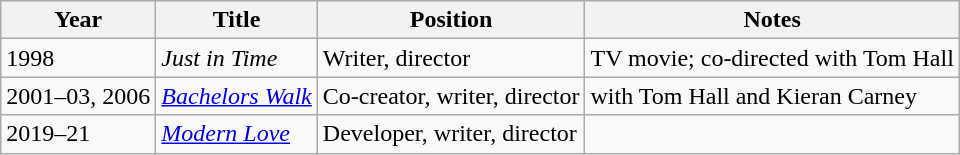<table class="wikitable" style="font-size: 100%;">
<tr>
<th>Year</th>
<th>Title</th>
<th>Position</th>
<th>Notes</th>
</tr>
<tr>
<td>1998</td>
<td><em>Just in Time</em></td>
<td>Writer, director</td>
<td>TV movie; co-directed with Tom Hall</td>
</tr>
<tr>
<td>2001–03, 2006</td>
<td><em><a href='#'>Bachelors Walk</a></em></td>
<td>Co-creator, writer, director</td>
<td>with Tom Hall and Kieran Carney</td>
</tr>
<tr>
<td>2019–21</td>
<td><em><a href='#'>Modern Love</a></em></td>
<td>Developer, writer, director</td>
<td></td>
</tr>
</table>
